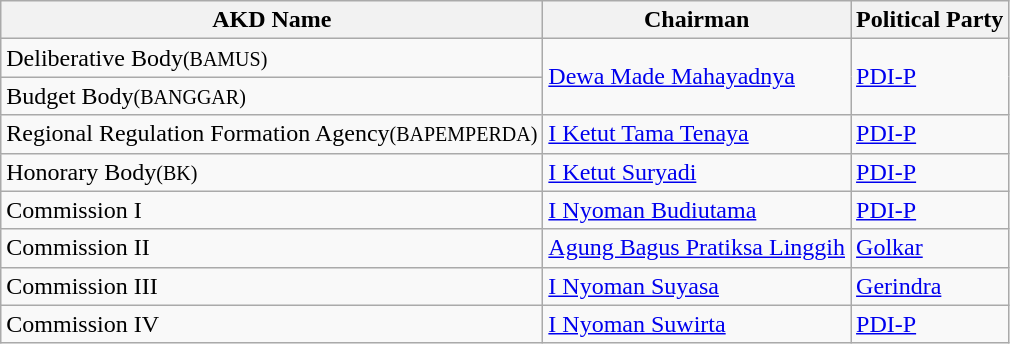<table class="wikitable">
<tr>
<th>AKD Name</th>
<th>Chairman</th>
<th>Political Party</th>
</tr>
<tr>
<td>Deliberative Body<small>(BAMUS)</small></td>
<td rowspan=2><a href='#'>Dewa Made Mahayadnya</a></td>
<td rowspan=2><a href='#'>PDI-P</a></td>
</tr>
<tr>
<td>Budget Body<small>(BANGGAR)</small></td>
</tr>
<tr>
<td>Regional Regulation Formation Agency<small>(BAPEMPERDA)</small></td>
<td><a href='#'>I Ketut Tama Tenaya</a></td>
<td><a href='#'>PDI-P</a></td>
</tr>
<tr>
<td>Honorary Body<small>(BK)</small></td>
<td><a href='#'>I Ketut Suryadi</a></td>
<td><a href='#'>PDI-P</a></td>
</tr>
<tr>
<td>Commission I</td>
<td><a href='#'>I Nyoman Budiutama</a></td>
<td><a href='#'>PDI-P</a></td>
</tr>
<tr>
<td>Commission II</td>
<td><a href='#'>Agung Bagus Pratiksa Linggih</a></td>
<td><a href='#'>Golkar</a></td>
</tr>
<tr>
<td>Commission III</td>
<td><a href='#'>I Nyoman Suyasa</a></td>
<td><a href='#'>Gerindra</a></td>
</tr>
<tr>
<td>Commission IV</td>
<td><a href='#'>I Nyoman Suwirta</a></td>
<td><a href='#'>PDI-P</a></td>
</tr>
</table>
